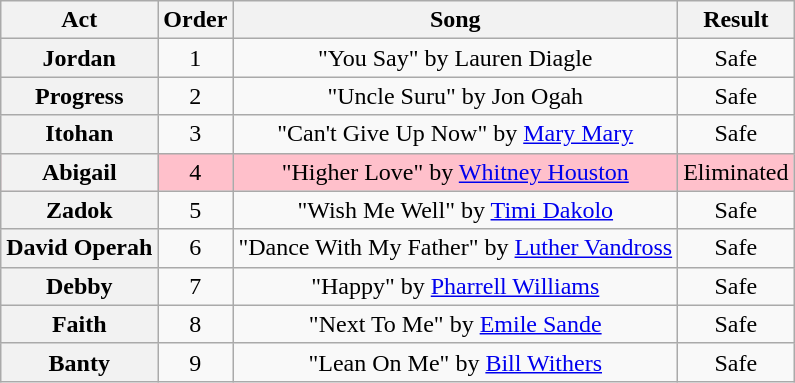<table class="wikitable plainrowheaders" style="text-align:center;">
<tr>
<th scope"col">Act</th>
<th scope"col">Order</th>
<th scope"col">Song</th>
<th scope"col">Result</th>
</tr>
<tr>
<th scope=row>Jordan</th>
<td>1</td>
<td>"You Say" by Lauren Diagle</td>
<td>Safe</td>
</tr>
<tr>
<th scope=row>Progress</th>
<td>2</td>
<td>"Uncle Suru" by Jon Ogah</td>
<td>Safe</td>
</tr>
<tr>
<th scope=row>Itohan</th>
<td>3</td>
<td>"Can't Give Up Now" by <a href='#'>Mary Mary</a></td>
<td>Safe</td>
</tr>
<tr style="background:pink">
<th scope=row>Abigail</th>
<td>4</td>
<td>"Higher Love" by <a href='#'>Whitney Houston</a></td>
<td>Eliminated</td>
</tr>
<tr>
<th scope=row>Zadok</th>
<td>5</td>
<td>"Wish Me Well" by <a href='#'>Timi Dakolo</a></td>
<td>Safe</td>
</tr>
<tr>
<th scope=row>David Operah</th>
<td>6</td>
<td>"Dance With My Father" by <a href='#'>Luther Vandross</a></td>
<td>Safe</td>
</tr>
<tr>
<th scope=row>Debby</th>
<td>7</td>
<td>"Happy" by <a href='#'>Pharrell Williams</a></td>
<td>Safe</td>
</tr>
<tr>
<th scope=row>Faith</th>
<td>8</td>
<td>"Next To Me" by <a href='#'>Emile Sande</a></td>
<td>Safe</td>
</tr>
<tr>
<th scope=row>Banty</th>
<td>9</td>
<td>"Lean On Me" by <a href='#'>Bill Withers</a></td>
<td>Safe</td>
</tr>
</table>
